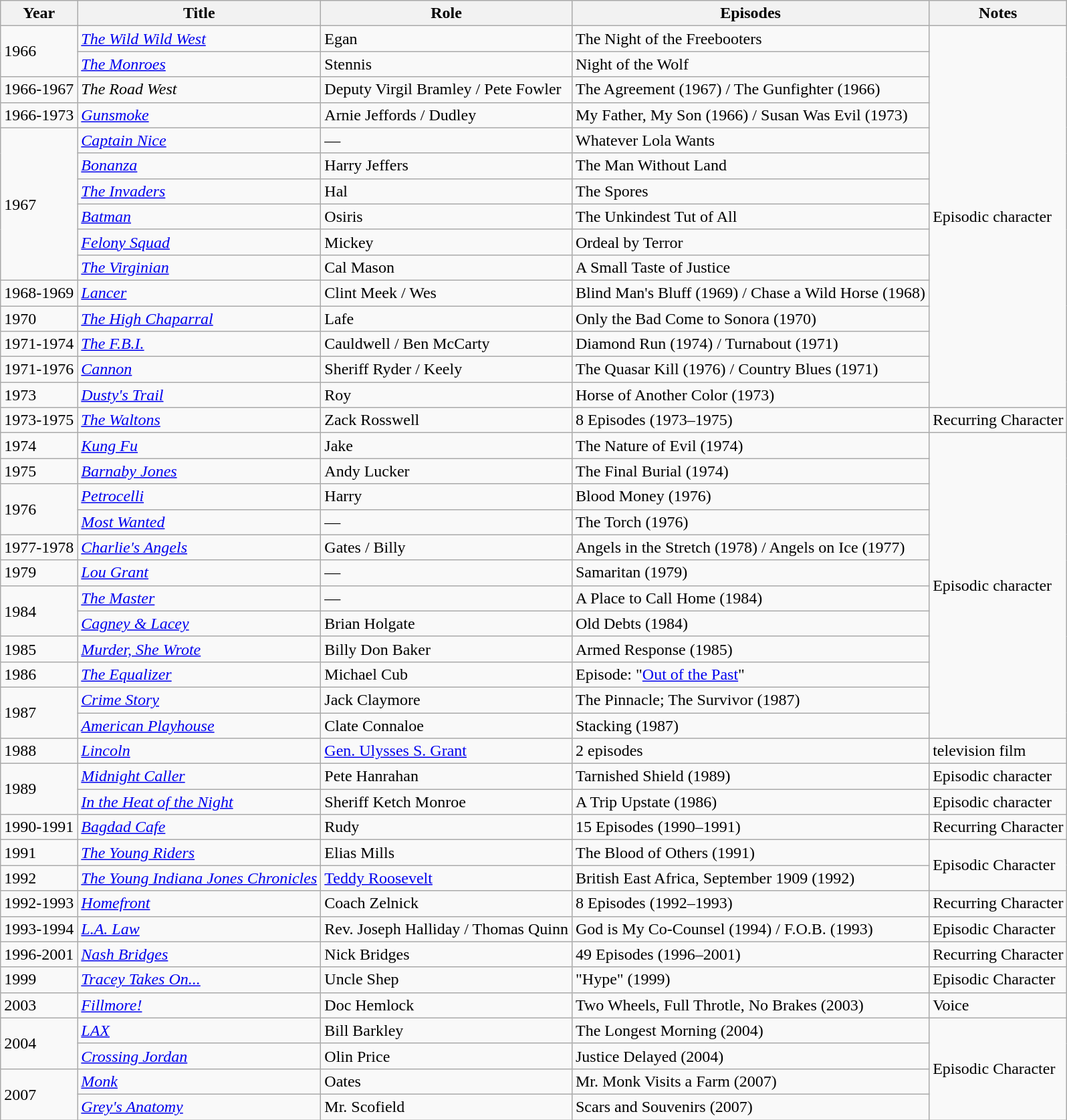<table class="wikitable sortable">
<tr>
<th>Year</th>
<th>Title</th>
<th>Role</th>
<th>Episodes</th>
<th>Notes</th>
</tr>
<tr>
<td rowspan=2>1966</td>
<td><em><a href='#'>The Wild Wild West</a></em></td>
<td>Egan</td>
<td>The Night of the Freebooters</td>
<td rowspan=15>Episodic character</td>
</tr>
<tr>
<td><em><a href='#'>The Monroes</a></em></td>
<td>Stennis</td>
<td>Night of the Wolf</td>
</tr>
<tr>
<td>1966-1967</td>
<td><em>The Road West</em></td>
<td>Deputy Virgil Bramley / Pete Fowler</td>
<td>The Agreement (1967) / The Gunfighter (1966)</td>
</tr>
<tr>
<td>1966-1973</td>
<td><em><a href='#'>Gunsmoke</a></em></td>
<td>Arnie Jeffords / Dudley</td>
<td>My Father, My Son (1966) / Susan Was Evil (1973)</td>
</tr>
<tr>
<td rowspan=6>1967</td>
<td><em><a href='#'>Captain Nice</a></em></td>
<td>—</td>
<td>Whatever Lola Wants</td>
</tr>
<tr>
<td><em><a href='#'>Bonanza</a></em></td>
<td>Harry Jeffers</td>
<td>The Man Without Land</td>
</tr>
<tr>
<td><em><a href='#'>The Invaders</a></em></td>
<td>Hal</td>
<td>The Spores</td>
</tr>
<tr>
<td><em><a href='#'>Batman</a></em></td>
<td>Osiris</td>
<td>The Unkindest Tut of All</td>
</tr>
<tr>
<td><em><a href='#'>Felony Squad</a></em></td>
<td>Mickey</td>
<td>Ordeal by Terror</td>
</tr>
<tr>
<td><em><a href='#'>The Virginian</a></em></td>
<td>Cal Mason</td>
<td>A Small Taste of Justice</td>
</tr>
<tr>
<td>1968-1969</td>
<td><em><a href='#'>Lancer</a></em></td>
<td>Clint Meek / Wes</td>
<td>Blind Man's Bluff (1969) / Chase a Wild Horse (1968)</td>
</tr>
<tr>
<td>1970</td>
<td><em><a href='#'>The High Chaparral</a></em></td>
<td>Lafe</td>
<td>Only the Bad Come to Sonora (1970)</td>
</tr>
<tr>
<td>1971-1974</td>
<td><em><a href='#'>The F.B.I.</a></em></td>
<td>Cauldwell / Ben McCarty</td>
<td>Diamond Run (1974) / Turnabout (1971)</td>
</tr>
<tr>
<td>1971-1976</td>
<td><em><a href='#'>Cannon</a></em></td>
<td>Sheriff Ryder / Keely</td>
<td>The Quasar Kill (1976) / Country Blues (1971)</td>
</tr>
<tr>
<td>1973</td>
<td><em><a href='#'>Dusty's Trail</a></em></td>
<td>Roy</td>
<td>Horse of Another Color (1973)</td>
</tr>
<tr>
<td>1973-1975</td>
<td><em><a href='#'>The Waltons</a></em></td>
<td>Zack Rosswell</td>
<td>8 Episodes (1973–1975)</td>
<td>Recurring Character</td>
</tr>
<tr>
<td>1974</td>
<td><em><a href='#'>Kung Fu</a></em></td>
<td>Jake</td>
<td>The Nature of Evil (1974)</td>
<td rowspan=12>Episodic character</td>
</tr>
<tr>
<td>1975</td>
<td><em><a href='#'>Barnaby Jones</a></em></td>
<td>Andy Lucker</td>
<td>The Final Burial (1974)</td>
</tr>
<tr>
<td rowspan=2>1976</td>
<td><em><a href='#'>Petrocelli</a></em></td>
<td>Harry</td>
<td>Blood Money (1976)</td>
</tr>
<tr>
<td><em><a href='#'>Most Wanted</a></em></td>
<td>—</td>
<td>The Torch (1976)</td>
</tr>
<tr>
<td>1977-1978</td>
<td><em><a href='#'>Charlie's Angels</a></em></td>
<td>Gates / Billy</td>
<td>Angels in the Stretch (1978) / Angels on Ice (1977)</td>
</tr>
<tr>
<td>1979</td>
<td><em><a href='#'>Lou Grant</a></em></td>
<td>—</td>
<td>Samaritan (1979)</td>
</tr>
<tr>
<td rowspan=2>1984</td>
<td><em><a href='#'>The Master</a></em></td>
<td>—</td>
<td>A Place to Call Home (1984)</td>
</tr>
<tr>
<td><em><a href='#'>Cagney & Lacey</a></em></td>
<td>Brian Holgate</td>
<td>Old Debts (1984)</td>
</tr>
<tr>
<td>1985</td>
<td><em><a href='#'>Murder, She Wrote</a></em></td>
<td>Billy Don Baker</td>
<td>Armed Response (1985)</td>
</tr>
<tr>
<td>1986</td>
<td><em><a href='#'>The Equalizer</a></em></td>
<td>Michael Cub</td>
<td>Episode: "<a href='#'>Out of the Past</a>"</td>
</tr>
<tr>
<td rowspan=2>1987</td>
<td><em><a href='#'>Crime Story</a></em></td>
<td>Jack Claymore</td>
<td>The Pinnacle; The Survivor (1987)</td>
</tr>
<tr>
<td><em><a href='#'>American Playhouse</a></em></td>
<td>Clate Connaloe</td>
<td>Stacking (1987)</td>
</tr>
<tr>
<td>1988</td>
<td><em><a href='#'>Lincoln</a></em></td>
<td><a href='#'>Gen. Ulysses S. Grant</a></td>
<td>2 episodes</td>
<td>television film</td>
</tr>
<tr>
<td rowspan=2>1989</td>
<td><em><a href='#'>Midnight Caller</a></em></td>
<td>Pete Hanrahan</td>
<td>Tarnished Shield (1989)</td>
<td>Episodic character</td>
</tr>
<tr>
<td><em><a href='#'>In the Heat of the Night</a></em></td>
<td>Sheriff Ketch Monroe</td>
<td>A Trip Upstate (1986)</td>
<td>Episodic character</td>
</tr>
<tr>
<td>1990-1991</td>
<td><em><a href='#'>Bagdad Cafe</a></em></td>
<td>Rudy</td>
<td>15 Episodes (1990–1991)</td>
<td>Recurring Character</td>
</tr>
<tr>
<td>1991</td>
<td><em><a href='#'>The Young Riders</a></em></td>
<td>Elias Mills</td>
<td>The Blood of Others (1991)</td>
<td rowspan=2>Episodic Character</td>
</tr>
<tr>
<td>1992</td>
<td><em><a href='#'>The Young Indiana Jones Chronicles</a></em></td>
<td><a href='#'>Teddy Roosevelt</a></td>
<td>British East Africa, September 1909 (1992)</td>
</tr>
<tr>
<td>1992-1993</td>
<td><em><a href='#'>Homefront</a></em></td>
<td>Coach Zelnick</td>
<td>8 Episodes (1992–1993)</td>
<td>Recurring Character</td>
</tr>
<tr>
<td>1993-1994</td>
<td><em><a href='#'>L.A. Law</a></em></td>
<td>Rev. Joseph Halliday / Thomas Quinn</td>
<td>God is My Co-Counsel (1994) / F.O.B. (1993)</td>
<td>Episodic Character</td>
</tr>
<tr>
<td>1996-2001</td>
<td><em><a href='#'>Nash Bridges</a></em></td>
<td>Nick Bridges</td>
<td>49 Episodes (1996–2001)</td>
<td>Recurring Character</td>
</tr>
<tr>
<td>1999</td>
<td><em><a href='#'>Tracey Takes On...</a></em></td>
<td>Uncle Shep</td>
<td>"Hype" (1999)</td>
<td>Episodic Character</td>
</tr>
<tr>
<td>2003</td>
<td><em><a href='#'>Fillmore!</a></em></td>
<td>Doc Hemlock</td>
<td>Two Wheels, Full Throtle, No Brakes (2003)</td>
<td>Voice</td>
</tr>
<tr>
<td rowspan=2>2004</td>
<td><em><a href='#'>LAX</a></em></td>
<td>Bill Barkley</td>
<td>The Longest Morning (2004)</td>
<td rowspan=4>Episodic Character</td>
</tr>
<tr>
<td><em><a href='#'>Crossing Jordan</a></em></td>
<td>Olin Price</td>
<td>Justice Delayed (2004)</td>
</tr>
<tr>
<td rowspan=2>2007</td>
<td><em><a href='#'>Monk</a></em></td>
<td>Oates</td>
<td>Mr. Monk Visits a Farm (2007)</td>
</tr>
<tr>
<td><em><a href='#'>Grey's Anatomy</a></em></td>
<td>Mr. Scofield</td>
<td>Scars and Souvenirs (2007)</td>
</tr>
</table>
